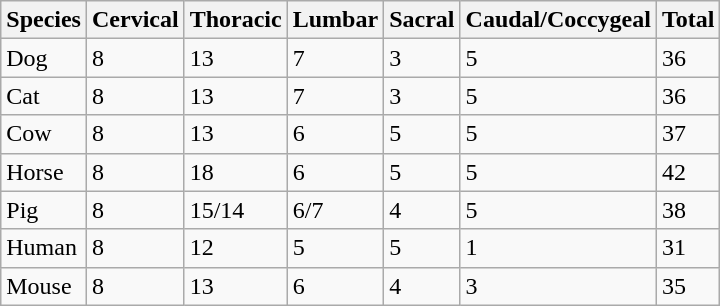<table class="wikitable">
<tr>
<th>Species</th>
<th>Cervical</th>
<th>Thoracic</th>
<th>Lumbar</th>
<th>Sacral</th>
<th>Caudal/Coccygeal</th>
<th>Total</th>
</tr>
<tr>
<td>Dog</td>
<td>8</td>
<td>13</td>
<td>7</td>
<td>3</td>
<td>5</td>
<td>36</td>
</tr>
<tr>
<td>Cat</td>
<td>8</td>
<td>13</td>
<td>7</td>
<td>3</td>
<td>5</td>
<td>36</td>
</tr>
<tr>
<td>Cow</td>
<td>8</td>
<td>13</td>
<td>6</td>
<td>5</td>
<td>5</td>
<td>37</td>
</tr>
<tr>
<td>Horse</td>
<td>8</td>
<td>18</td>
<td>6</td>
<td>5</td>
<td>5</td>
<td>42</td>
</tr>
<tr>
<td>Pig</td>
<td>8</td>
<td>15/14</td>
<td>6/7</td>
<td>4</td>
<td>5</td>
<td>38</td>
</tr>
<tr>
<td>Human</td>
<td>8</td>
<td>12</td>
<td>5</td>
<td>5</td>
<td>1</td>
<td>31</td>
</tr>
<tr>
<td>Mouse</td>
<td>8</td>
<td>13</td>
<td>6</td>
<td>4</td>
<td>3</td>
<td>35</td>
</tr>
</table>
